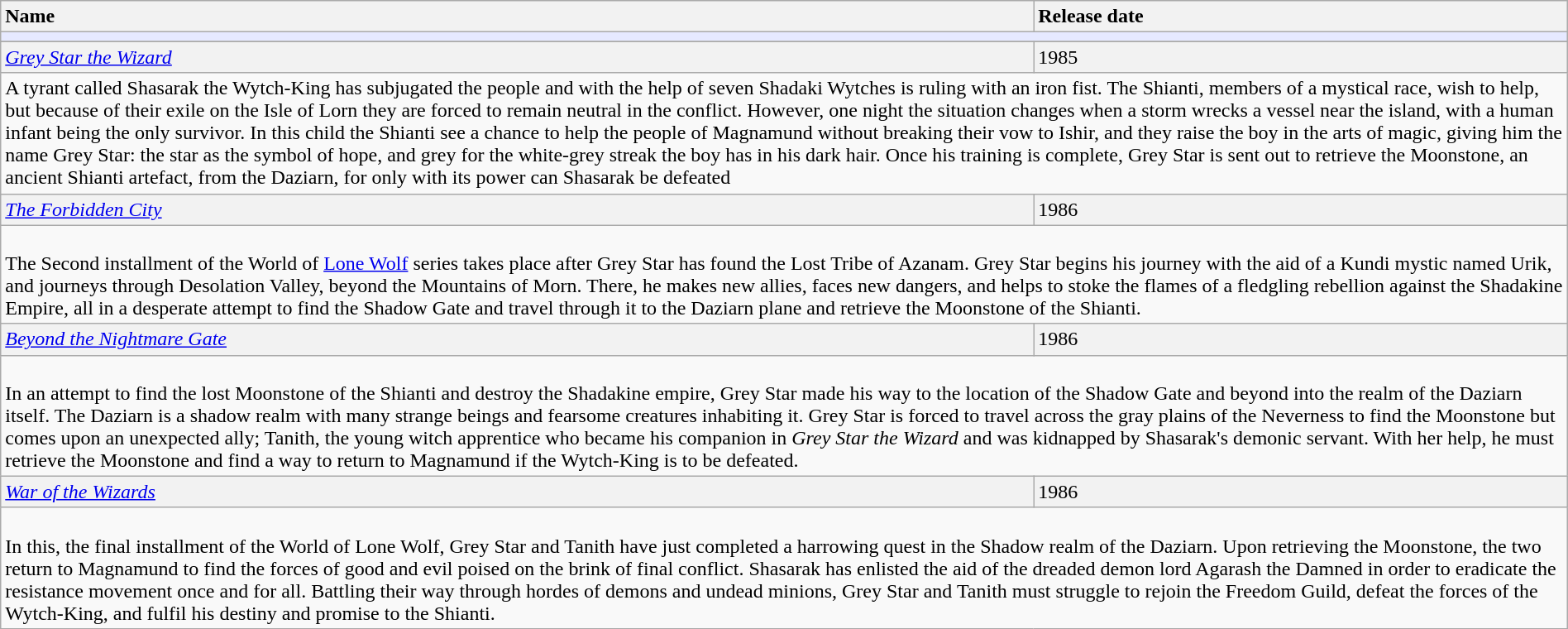<table class="wikitable" width="100%">
<tr>
<th style="text-align:left;">Name</th>
<th style="text-align:left;">Release date</th>
</tr>
<tr>
<td colspan="2" bgcolor="#e6e9ff"></td>
</tr>
<tr>
</tr>
<tr bgcolor="#F2F2F2" align="left">
<td><em> <a href='#'>Grey Star the Wizard</a></em></td>
<td>1985</td>
</tr>
<tr>
<td colspan="2" style="border: none; vertical-align: top;">A tyrant called Shasarak the Wytch-King has subjugated the people and with the help of seven Shadaki Wytches is ruling with an iron fist. The Shianti, members of a mystical race, wish to help, but because of their exile on the Isle of Lorn they are forced to remain neutral in the conflict. However, one night the situation changes when a storm wrecks a vessel near the island, with a human infant being the only survivor. In this child the Shianti see a chance to help the people of Magnamund without breaking their vow to Ishir, and they raise the boy in the arts of magic, giving him the name Grey Star: the star as the symbol of hope, and grey for the white-grey streak the boy has in his dark hair. Once his training is complete, Grey Star is sent out to retrieve the Moonstone, an ancient Shianti artefact, from the Daziarn, for only with its power can Shasarak be defeated</td>
</tr>
<tr bgcolor="#F2F2F2" align="left">
<td><em><a href='#'>The Forbidden City</a></em></td>
<td>1986</td>
</tr>
<tr>
<td colspan="2" style="border: none; vertical-align: top;"><br>The Second installment of the World of <a href='#'>Lone Wolf</a> series takes place after Grey Star has found the Lost Tribe of Azanam. Grey Star begins his journey with the aid of a Kundi mystic named Urik, and journeys through Desolation Valley, beyond the Mountains of Morn. There, he makes new allies, faces new dangers, and helps to stoke the flames of a fledgling rebellion against the Shadakine Empire, all in a desperate attempt to find the Shadow Gate and travel through it to the Daziarn plane and retrieve the Moonstone of the Shianti.</td>
</tr>
<tr bgcolor="#F2F2F2" align="left">
<td><em><a href='#'>Beyond the Nightmare Gate</a></em></td>
<td>1986</td>
</tr>
<tr>
<td colspan="2" style="border: none; vertical-align: top;"><br>In an attempt to find the lost Moonstone of the Shianti and destroy the Shadakine empire, Grey Star made his way to the location of the Shadow Gate and beyond into the realm of the Daziarn itself. The Daziarn is a shadow realm with many strange beings and fearsome creatures inhabiting it. Grey Star is forced to travel across the gray plains of the Neverness to find the Moonstone but comes upon an unexpected ally; Tanith, the young witch apprentice who became his companion in <em>Grey Star the Wizard</em> and was kidnapped by Shasarak's demonic servant. With her help, he must retrieve the Moonstone and find a way to return to Magnamund if the Wytch-King is to be defeated.</td>
</tr>
<tr bgcolor="#F2F2F2" align="left">
<td><em><a href='#'>War of the Wizards</a></em></td>
<td>1986</td>
</tr>
<tr>
<td colspan="2" style="border: none; vertical-align: top;"><br>In this, the final installment of the World of Lone Wolf, Grey Star and Tanith have just completed a harrowing quest in the Shadow realm of the Daziarn. Upon retrieving the Moonstone, the two return to Magnamund to find the forces of good and evil poised on the brink of final conflict. Shasarak has enlisted the aid of the dreaded demon lord Agarash the Damned in order to eradicate the resistance movement once and for all. Battling their way through hordes of demons and undead minions, Grey Star and Tanith must struggle to rejoin the Freedom Guild, defeat the forces of the Wytch-King, and fulfil his destiny and promise to the Shianti.</td>
</tr>
</table>
